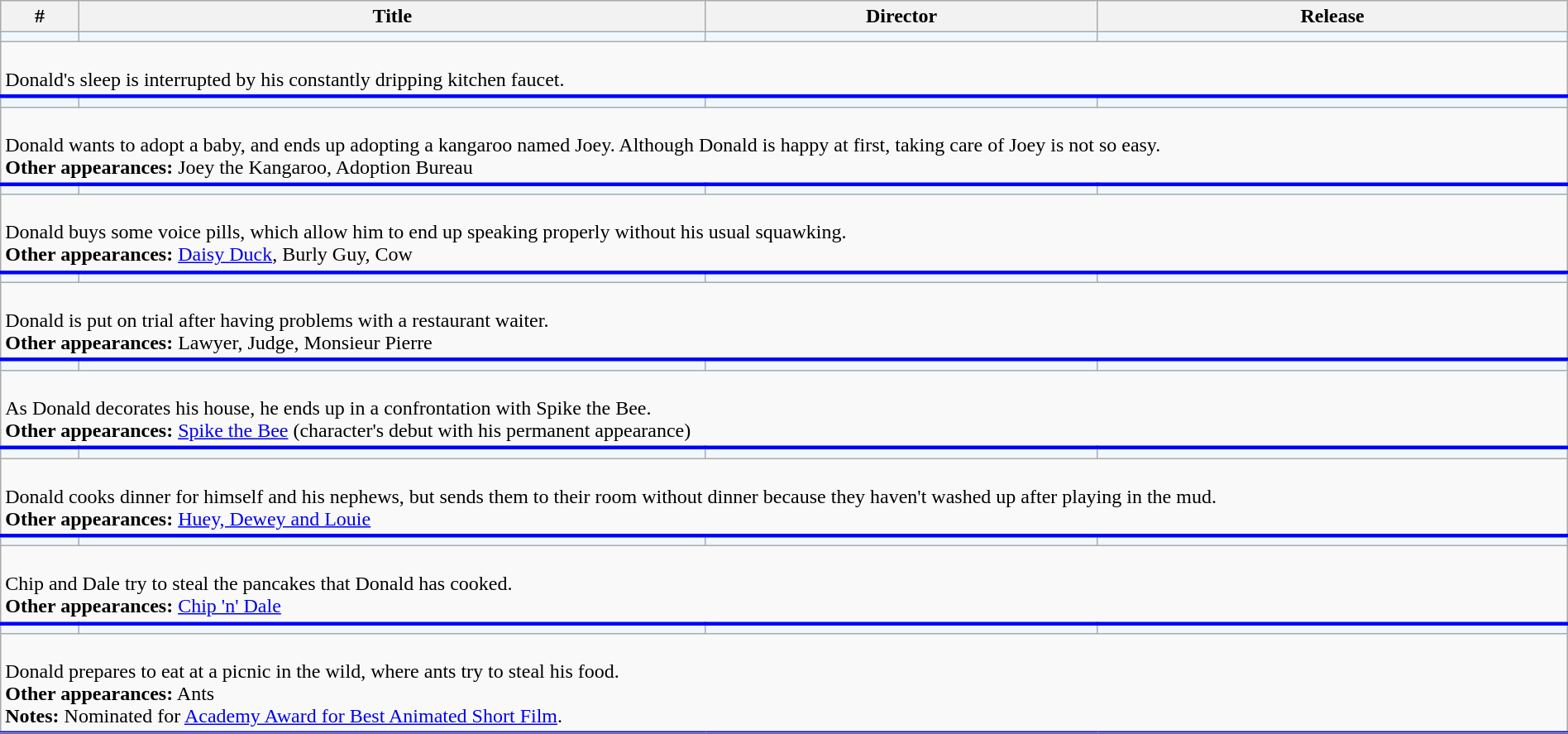<table class="wikitable sortable" width="100%">
<tr>
<th width="5%">#</th>
<th width="40%">Title</th>
<th width="25%" class="unsortable">Director</th>
<th width="30%">Release</th>
</tr>
<tr>
<td style="background-color: #F0F8FF"></td>
<td style="background-color: #F0F8FF"></td>
<td style="background-color: #F0F8FF"></td>
<td style="background-color: #F0F8FF"></td>
</tr>
<tr class="expand-child" style="border-bottom: 3px solid #0000FF;">
<td colspan="4"><br>Donald's sleep is interrupted by his constantly dripping kitchen faucet.</td>
</tr>
<tr>
<td style="background-color: #F0F8FF"></td>
<td style="background-color: #F0F8FF"></td>
<td style="background-color: #F0F8FF"></td>
<td style="background-color: #F0F8FF"></td>
</tr>
<tr class="expand-child" style="border-bottom: 3px solid #0000FF;">
<td colspan="4"><br>Donald wants to adopt a baby, and ends up adopting a kangaroo named Joey. Although Donald is happy at first, taking care of Joey is not so easy.<br><strong>Other appearances:</strong> Joey the Kangaroo, Adoption Bureau</td>
</tr>
<tr>
<td style="background-color: #F0F8FF"></td>
<td style="background-color: #F0F8FF"></td>
<td style="background-color: #F0F8FF"></td>
<td style="background-color: #F0F8FF"></td>
</tr>
<tr class="expand-child" style="border-bottom: 3px solid #0000FF;">
<td colspan="4"><br>Donald buys some voice pills, which allow him to end up speaking properly without his usual squawking.<br><strong>Other appearances:</strong> <a href='#'>Daisy Duck</a>, Burly Guy, Cow</td>
</tr>
<tr>
<td style="background-color: #F0F8FF"></td>
<td style="background-color: #F0F8FF"></td>
<td style="background-color: #F0F8FF"></td>
<td style="background-color: #F0F8FF"></td>
</tr>
<tr class="expand-child" style="border-bottom: 3px solid #0000FF;">
<td colspan="4"><br>Donald is put on trial after having problems with a restaurant waiter.<br><strong>Other appearances:</strong> Lawyer, Judge, Monsieur Pierre</td>
</tr>
<tr>
<td style="background-color: #F0F8FF"></td>
<td style="background-color: #F0F8FF"></td>
<td style="background-color: #F0F8FF"></td>
<td style="background-color: #F0F8FF"></td>
</tr>
<tr class="expand-child" style="border-bottom: 3px solid #0000FF;">
<td colspan="4"><br>As Donald decorates his house, he ends up in a confrontation with Spike the Bee.<br><strong>Other appearances:</strong> <a href='#'>Spike the Bee</a> (character's debut with his permanent appearance)</td>
</tr>
<tr>
<td style="background-color: #F0F8FF"></td>
<td style="background-color: #F0F8FF"></td>
<td style="background-color: #F0F8FF"></td>
<td style="background-color: #F0F8FF"></td>
</tr>
<tr class="expand-child" style="border-bottom: 3px solid #0000FF;">
<td colspan="4"><br>Donald cooks dinner for himself and his nephews, but sends them to their room without dinner because they haven't washed up after playing in the mud.<br><strong>Other appearances:</strong> <a href='#'>Huey, Dewey and Louie</a></td>
</tr>
<tr>
<td style="background-color: #F0F8FF"></td>
<td style="background-color: #F0F8FF"></td>
<td style="background-color: #F0F8FF"></td>
<td style="background-color: #F0F8FF"></td>
</tr>
<tr class="expand-child" style="border-bottom: 3px solid #0000FF;">
<td colspan="4"><br>Chip and Dale try to steal the pancakes that Donald has cooked.<br><strong>Other appearances:</strong> <a href='#'>Chip 'n' Dale</a></td>
</tr>
<tr>
<td style="background-color: #F0F8FF"></td>
<td style="background-color: #F0F8FF"></td>
<td style="background-color: #F0F8FF"></td>
<td style="background-color: #F0F8FF"></td>
</tr>
<tr class="expand-child" style="border-bottom: 3px solid #0000FF;">
<td colspan="4"><br>Donald prepares to eat at a picnic in the wild, where ants try to steal his food.<br><strong>Other appearances:</strong> Ants<br><strong>Notes:</strong> Nominated for <a href='#'>Academy Award for Best Animated Short Film</a>.</td>
</tr>
<tr>
</tr>
</table>
